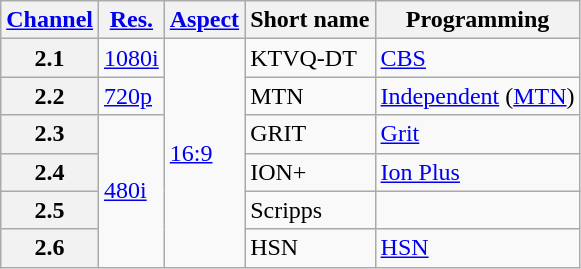<table class="wikitable">
<tr>
<th scope = "col"><a href='#'>Channel</a></th>
<th scope = "col"><a href='#'>Res.</a></th>
<th scope = "col"><a href='#'>Aspect</a></th>
<th scope = "col">Short name</th>
<th scope = "col">Programming</th>
</tr>
<tr>
<th scope = "row">2.1</th>
<td><a href='#'>1080i</a></td>
<td rowspan="6"><a href='#'>16:9</a></td>
<td>KTVQ-DT</td>
<td><a href='#'>CBS</a></td>
</tr>
<tr>
<th scope = "row">2.2</th>
<td><a href='#'>720p</a></td>
<td>MTN</td>
<td><a href='#'>Independent</a> (<a href='#'>MTN</a>)</td>
</tr>
<tr>
<th scope = "row">2.3</th>
<td rowspan="4"><a href='#'>480i</a></td>
<td>GRIT</td>
<td><a href='#'>Grit</a></td>
</tr>
<tr>
<th scope = "row">2.4</th>
<td>ION+</td>
<td><a href='#'>Ion Plus</a></td>
</tr>
<tr>
<th scope = "row">2.5</th>
<td>Scripps</td>
<td></td>
</tr>
<tr>
<th scope = "row">2.6</th>
<td>HSN</td>
<td><a href='#'>HSN</a></td>
</tr>
</table>
